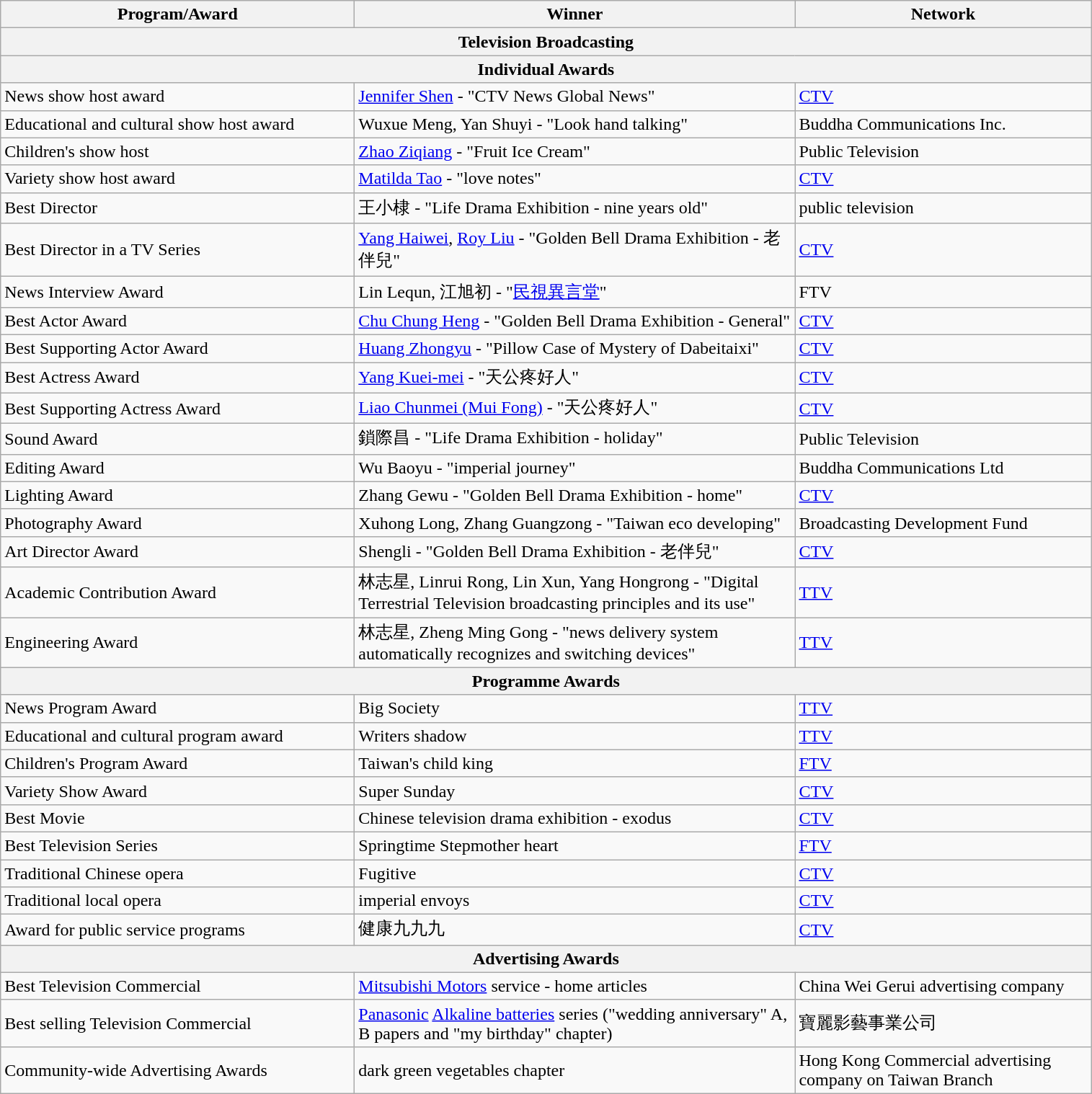<table class="wikitable">
<tr>
<th style="width:240pt;">Program/Award</th>
<th style="width:300pt;">Winner</th>
<th style="width:200pt;">Network</th>
</tr>
<tr>
<th colspan=3 style="text-align:center" style="background:#99CCFF;">Television Broadcasting</th>
</tr>
<tr>
<th colspan=3 style="text-align:center" style="background:LightSteelBlue;">Individual Awards</th>
</tr>
<tr>
<td>News show host award</td>
<td><a href='#'>Jennifer Shen</a> - "CTV News Global News"</td>
<td><a href='#'>CTV</a></td>
</tr>
<tr>
<td>Educational and cultural show host award</td>
<td>Wuxue Meng, Yan Shuyi - "Look hand talking"</td>
<td>Buddha Communications Inc.</td>
</tr>
<tr>
<td>Children's show host</td>
<td><a href='#'>Zhao Ziqiang</a> - "Fruit Ice Cream"</td>
<td>Public Television</td>
</tr>
<tr>
<td>Variety show host award</td>
<td><a href='#'>Matilda Tao</a> - "love notes"</td>
<td><a href='#'>CTV</a></td>
</tr>
<tr>
<td>Best Director</td>
<td>王小棣 - "Life Drama Exhibition - nine years old"</td>
<td>public television</td>
</tr>
<tr>
<td>Best Director in a TV Series</td>
<td><a href='#'>Yang Haiwei</a>, <a href='#'>Roy Liu</a> - "Golden Bell Drama Exhibition - 老伴兒"</td>
<td><a href='#'>CTV</a></td>
</tr>
<tr>
<td>News Interview Award</td>
<td>Lin Lequn, 江旭初  - "<a href='#'>民視異言堂</a>"</td>
<td>FTV</td>
</tr>
<tr>
<td>Best Actor Award</td>
<td><a href='#'>Chu Chung Heng</a> - "Golden Bell Drama Exhibition - General"</td>
<td><a href='#'>CTV</a></td>
</tr>
<tr>
<td>Best Supporting Actor Award</td>
<td><a href='#'>Huang Zhongyu</a> - "Pillow Case of Mystery of Dabeitaixi"</td>
<td><a href='#'>CTV</a></td>
</tr>
<tr>
<td>Best Actress Award</td>
<td><a href='#'>Yang Kuei-mei</a> - "天公疼好人"</td>
<td><a href='#'>CTV</a></td>
</tr>
<tr>
<td>Best Supporting Actress Award</td>
<td><a href='#'>Liao Chunmei (Mui Fong)</a> - "天公疼好人"</td>
<td><a href='#'>CTV</a></td>
</tr>
<tr>
<td>Sound Award</td>
<td>鎖際昌  - "Life Drama Exhibition - holiday"</td>
<td>Public Television</td>
</tr>
<tr>
<td>Editing Award</td>
<td>Wu Baoyu - "imperial journey"</td>
<td>Buddha Communications Ltd</td>
</tr>
<tr>
<td>Lighting Award</td>
<td>Zhang Gewu - "Golden Bell Drama Exhibition - home"</td>
<td><a href='#'>CTV</a></td>
</tr>
<tr>
<td>Photography Award</td>
<td>Xuhong Long, Zhang Guangzong - "Taiwan eco developing"</td>
<td>Broadcasting Development Fund</td>
</tr>
<tr>
<td>Art Director Award</td>
<td>Shengli - "Golden Bell Drama Exhibition - 老伴兒"</td>
<td><a href='#'>CTV</a></td>
</tr>
<tr>
<td>Academic Contribution Award</td>
<td>林志星, Linrui Rong, Lin Xun, Yang Hongrong - "Digital Terrestrial Television broadcasting principles and its use"</td>
<td><a href='#'>TTV</a></td>
</tr>
<tr>
<td>Engineering Award</td>
<td>林志星, Zheng Ming Gong - "news delivery system automatically recognizes and switching devices"</td>
<td><a href='#'>TTV</a></td>
</tr>
<tr>
<th colspan=3 style="text-align:center" style="background:LightSteelBlue;">Programme Awards</th>
</tr>
<tr>
<td>News Program Award</td>
<td>Big Society</td>
<td><a href='#'>TTV</a></td>
</tr>
<tr>
<td>Educational and cultural program award</td>
<td>Writers shadow</td>
<td><a href='#'>TTV</a></td>
</tr>
<tr>
<td>Children's Program Award</td>
<td>Taiwan's child king</td>
<td><a href='#'>FTV</a></td>
</tr>
<tr>
<td>Variety Show Award</td>
<td>Super Sunday</td>
<td><a href='#'>CTV</a></td>
</tr>
<tr>
<td>Best Movie</td>
<td>Chinese television drama exhibition - exodus</td>
<td><a href='#'>CTV</a></td>
</tr>
<tr>
<td>Best Television Series</td>
<td>Springtime Stepmother heart</td>
<td><a href='#'>FTV</a></td>
</tr>
<tr>
<td>Traditional Chinese opera</td>
<td>Fugitive</td>
<td><a href='#'>CTV</a></td>
</tr>
<tr>
<td>Traditional local opera</td>
<td>imperial envoys</td>
<td><a href='#'>CTV</a></td>
</tr>
<tr>
<td>Award for public service programs</td>
<td>健康九九九</td>
<td><a href='#'>CTV</a></td>
</tr>
<tr>
<th colspan=3 style="text-align:center" style="background:LightSteelBlue;">Advertising Awards</th>
</tr>
<tr>
<td>Best Television Commercial</td>
<td><a href='#'>Mitsubishi Motors</a> service - home articles</td>
<td>China Wei Gerui advertising company</td>
</tr>
<tr>
<td>Best selling Television Commercial</td>
<td><a href='#'>Panasonic</a> <a href='#'>Alkaline batteries</a> series ("wedding anniversary" A, B papers and "my birthday" chapter)</td>
<td>寶麗影藝事業公司</td>
</tr>
<tr>
<td>Community-wide Advertising Awards</td>
<td>dark green vegetables chapter</td>
<td>Hong Kong Commercial advertising company on Taiwan Branch</td>
</tr>
</table>
